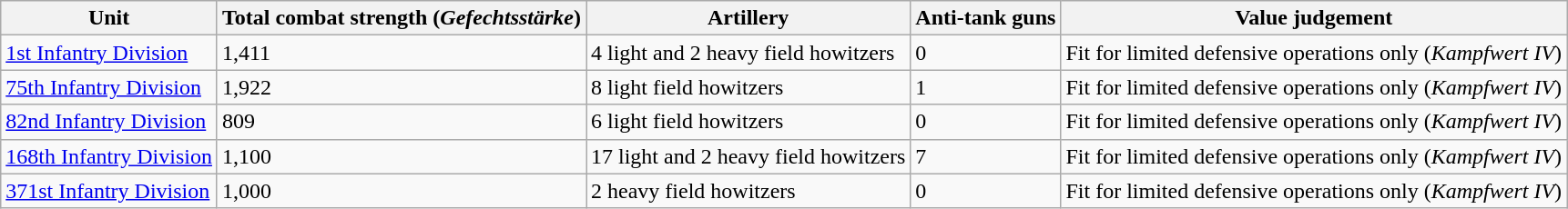<table class="wikitable">
<tr>
<th>Unit</th>
<th>Total combat strength (<em>Gefechtsstärke</em>)</th>
<th>Artillery</th>
<th>Anti-tank guns</th>
<th>Value judgement</th>
</tr>
<tr>
<td><a href='#'>1st Infantry Division</a></td>
<td>1,411</td>
<td>4 light and 2 heavy field howitzers</td>
<td>0</td>
<td>Fit for limited defensive operations only (<em>Kampfwert IV</em>)</td>
</tr>
<tr>
<td><a href='#'>75th Infantry Division</a></td>
<td>1,922</td>
<td>8 light field howitzers</td>
<td>1</td>
<td>Fit for limited defensive operations only (<em>Kampfwert IV</em>)</td>
</tr>
<tr>
<td><a href='#'>82nd Infantry Division</a></td>
<td>809</td>
<td>6 light field howitzers</td>
<td>0</td>
<td>Fit for limited defensive operations only (<em>Kampfwert IV</em>)</td>
</tr>
<tr>
<td><a href='#'>168th Infantry Division</a></td>
<td>1,100</td>
<td>17 light and 2 heavy field howitzers</td>
<td>7</td>
<td>Fit for limited defensive operations only (<em>Kampfwert IV</em>)</td>
</tr>
<tr>
<td><a href='#'>371st Infantry Division</a></td>
<td>1,000</td>
<td>2 heavy field howitzers</td>
<td>0</td>
<td>Fit for limited defensive operations only (<em>Kampfwert IV</em>)</td>
</tr>
</table>
